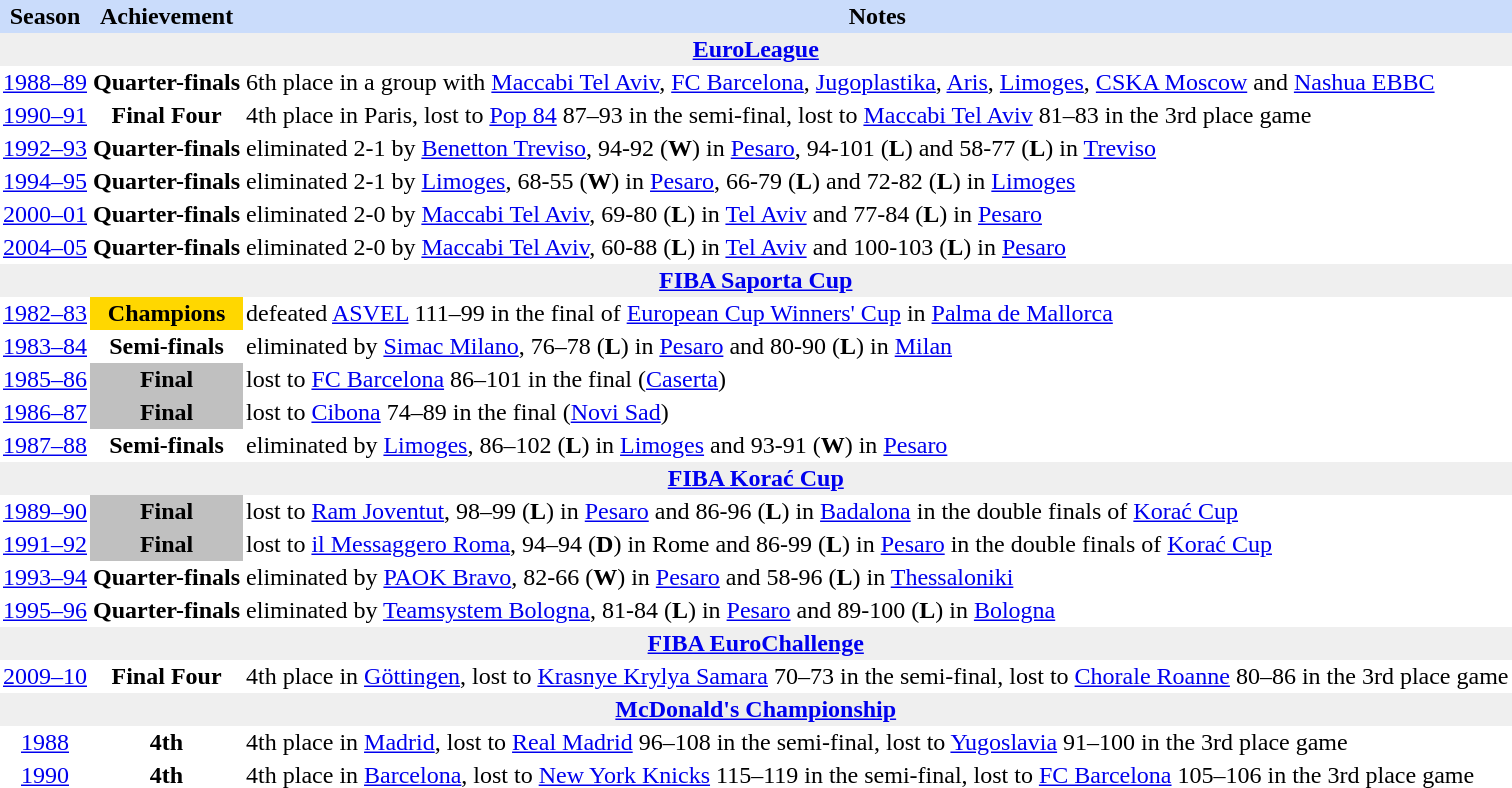<table class="toccolours" border="0" cellpadding="2" cellspacing="0" align="left" style="margin:0.5em;">
<tr bgcolor=#CADCFB>
<th>Season</th>
<th>Achievement</th>
<th>Notes</th>
</tr>
<tr>
<th colspan="4" bgcolor=#EFEFEF><a href='#'>EuroLeague</a></th>
</tr>
<tr>
<td align="center"><a href='#'>1988–89</a></td>
<td align="center"><strong>Quarter-finals</strong></td>
<td align="left">6th place in a group with <a href='#'>Maccabi Tel Aviv</a>, <a href='#'>FC Barcelona</a>, <a href='#'>Jugoplastika</a>, <a href='#'>Aris</a>, <a href='#'>Limoges</a>, <a href='#'>CSKA Moscow</a> and <a href='#'>Nashua EBBC</a></td>
</tr>
<tr>
<td align="center"><a href='#'>1990–91</a></td>
<td align="center"><strong>Final Four</strong></td>
<td align="left">4th place in Paris, lost to <a href='#'>Pop 84</a> 87–93 in the semi-final, lost to <a href='#'>Maccabi Tel Aviv</a> 81–83 in the 3rd place game</td>
</tr>
<tr>
<td align="center"><a href='#'>1992–93</a></td>
<td align="center"><strong>Quarter-finals</strong></td>
<td align="left">eliminated 2-1 by <a href='#'>Benetton Treviso</a>, 94-92 (<strong>W</strong>) in <a href='#'>Pesaro</a>, 94-101 (<strong>L</strong>) and 58-77 (<strong>L</strong>) in <a href='#'>Treviso</a></td>
</tr>
<tr>
<td align="center"><a href='#'>1994–95</a></td>
<td align="center"><strong>Quarter-finals</strong></td>
<td align="left">eliminated 2-1 by <a href='#'>Limoges</a>, 68-55 (<strong>W</strong>) in <a href='#'>Pesaro</a>, 66-79 (<strong>L</strong>) and 72-82 (<strong>L</strong>) in <a href='#'>Limoges</a></td>
</tr>
<tr>
<td align="center"><a href='#'>2000–01</a></td>
<td align="center"><strong>Quarter-finals</strong></td>
<td align="left">eliminated 2-0 by <a href='#'>Maccabi Tel Aviv</a>, 69-80 (<strong>L</strong>) in <a href='#'>Tel Aviv</a> and 77-84 (<strong>L</strong>) in <a href='#'>Pesaro</a></td>
</tr>
<tr>
<td align="center"><a href='#'>2004–05</a></td>
<td align="center"><strong>Quarter-finals</strong></td>
<td align="left">eliminated 2-0 by <a href='#'>Maccabi Tel Aviv</a>, 60-88 (<strong>L</strong>) in <a href='#'>Tel Aviv</a> and 100-103 (<strong>L</strong>) in <a href='#'>Pesaro</a></td>
</tr>
<tr>
<th colspan="4" bgcolor=#EFEFEF><a href='#'>FIBA Saporta Cup</a></th>
</tr>
<tr>
<td align="center"><a href='#'>1982–83</a></td>
<td align="center" bgcolor="gold"><strong>Champions</strong></td>
<td align="left">defeated <a href='#'>ASVEL</a> 111–99 in the final of <a href='#'>European Cup Winners' Cup</a> in <a href='#'>Palma de Mallorca</a></td>
</tr>
<tr>
<td align="center"><a href='#'>1983–84</a></td>
<td align="center"><strong>Semi-finals</strong></td>
<td align="left">eliminated by <a href='#'>Simac Milano</a>, 76–78 (<strong>L</strong>) in <a href='#'>Pesaro</a> and 80-90 (<strong>L</strong>) in <a href='#'>Milan</a></td>
</tr>
<tr>
<td align="center"><a href='#'>1985–86</a></td>
<td align="center" bgcolor= silver><strong>Final</strong></td>
<td align="left">lost to <a href='#'>FC Barcelona</a> 86–101 in the final (<a href='#'>Caserta</a>)</td>
</tr>
<tr>
<td align="center"><a href='#'>1986–87</a></td>
<td align="center" bgcolor= silver><strong>Final</strong></td>
<td align="left">lost to <a href='#'>Cibona</a> 74–89 in the final (<a href='#'>Novi Sad</a>)</td>
</tr>
<tr>
<td align="center"><a href='#'>1987–88</a></td>
<td align="center"><strong>Semi-finals</strong></td>
<td align="left">eliminated by <a href='#'>Limoges</a>, 86–102 (<strong>L</strong>) in <a href='#'>Limoges</a> and 93-91 (<strong>W</strong>) in <a href='#'>Pesaro</a></td>
</tr>
<tr>
<th colspan="4" bgcolor=#EFEFEF><a href='#'>FIBA Korać Cup</a></th>
</tr>
<tr>
<td align="center"><a href='#'>1989–90</a></td>
<td align="center" bgcolor= silver><strong>Final</strong></td>
<td align="left">lost to <a href='#'>Ram Joventut</a>, 98–99 (<strong>L</strong>) in <a href='#'>Pesaro</a> and 86-96 (<strong>L</strong>) in <a href='#'>Badalona</a> in the double finals of <a href='#'>Korać Cup</a></td>
</tr>
<tr>
<td align="center"><a href='#'>1991–92</a></td>
<td align="center" bgcolor= silver><strong>Final</strong></td>
<td align="left">lost to <a href='#'>il Messaggero Roma</a>, 94–94 (<strong>D</strong>) in Rome and 86-99 (<strong>L</strong>) in <a href='#'>Pesaro</a> in the double finals of <a href='#'>Korać Cup</a></td>
</tr>
<tr>
<td align="center"><a href='#'>1993–94</a></td>
<td align="center"><strong>Quarter-finals</strong></td>
<td align="left">eliminated by <a href='#'>PAOK Bravo</a>, 82-66 (<strong>W</strong>) in <a href='#'>Pesaro</a> and 58-96 (<strong>L</strong>) in <a href='#'>Thessaloniki</a></td>
</tr>
<tr>
<td align="center"><a href='#'>1995–96</a></td>
<td align="center"><strong>Quarter-finals</strong></td>
<td align="left">eliminated by <a href='#'>Teamsystem Bologna</a>, 81-84 (<strong>L</strong>) in <a href='#'>Pesaro</a> and 89-100 (<strong>L</strong>) in <a href='#'>Bologna</a></td>
</tr>
<tr>
<th colspan="4" bgcolor=#EFEFEF><a href='#'>FIBA EuroChallenge</a></th>
</tr>
<tr>
<td align="center"><a href='#'>2009–10</a></td>
<td align="center"><strong>Final Four</strong></td>
<td align="left">4th place in <a href='#'>Göttingen</a>, lost to <a href='#'>Krasnye Krylya Samara</a> 70–73 in the semi-final, lost to <a href='#'>Chorale Roanne</a> 80–86 in the 3rd place game</td>
</tr>
<tr>
<th colspan="4" bgcolor=#EFEFEF><a href='#'>McDonald's Championship</a></th>
</tr>
<tr>
<td align="center"><a href='#'>1988</a></td>
<td align="center"><strong>4th</strong></td>
<td align="left">4th place in <a href='#'>Madrid</a>, lost to <a href='#'>Real Madrid</a> 96–108 in the semi-final, lost to <a href='#'>Yugoslavia</a> 91–100 in the 3rd place game</td>
</tr>
<tr>
<td align="center"><a href='#'>1990</a></td>
<td align="center"><strong>4th</strong></td>
<td align="left">4th place in <a href='#'>Barcelona</a>, lost to <a href='#'>New York Knicks</a> 115–119 in the semi-final, lost to <a href='#'>FC Barcelona</a> 105–106 in the 3rd place game</td>
</tr>
</table>
